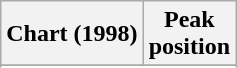<table class="wikitable sortable plainrowheaders">
<tr>
<th scope="col">Chart (1998)</th>
<th scope="col">Peak<br>position</th>
</tr>
<tr>
</tr>
<tr>
</tr>
</table>
